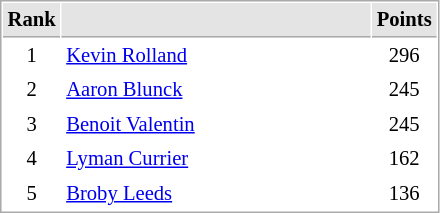<table cellspacing="1" cellpadding="3" style="border:1px solid #aaa; font-size:86%;">
<tr style="background:#e4e4e4;">
<th style="border-bottom:1px solid #aaa; width:10px;">Rank</th>
<th style="border-bottom:1px solid #aaa; width:200px;"></th>
<th style="border-bottom:1px solid #aaa; width:20px;">Points</th>
</tr>
<tr>
<td align=center>1</td>
<td> <a href='#'>Kevin Rolland</a></td>
<td align=center>296</td>
</tr>
<tr>
<td align=center>2</td>
<td> <a href='#'>Aaron Blunck</a></td>
<td align=center>245</td>
</tr>
<tr>
<td align=center>3</td>
<td> <a href='#'>Benoit Valentin</a></td>
<td align=center>245</td>
</tr>
<tr>
<td align=center>4</td>
<td> <a href='#'>Lyman Currier</a></td>
<td align=center>162</td>
</tr>
<tr>
<td align=center>5</td>
<td> <a href='#'>Broby Leeds</a></td>
<td align=center>136</td>
</tr>
</table>
